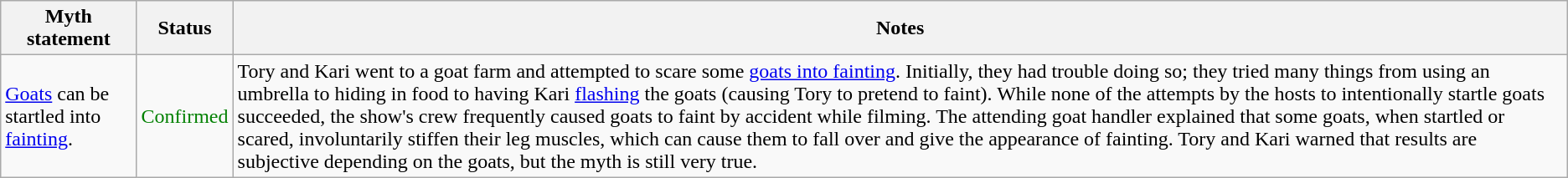<table class="wikitable plainrowheaders">
<tr>
<th>Myth statement</th>
<th>Status</th>
<th>Notes</th>
</tr>
<tr>
<td><a href='#'>Goats</a> can be startled into <a href='#'>fainting</a>.</td>
<td style="color:green">Confirmed</td>
<td>Tory and Kari went to a goat farm and attempted to scare some <a href='#'>goats into fainting</a>. Initially, they had trouble doing so; they tried many things from using an umbrella to hiding in food to having Kari <a href='#'>flashing</a> the goats (causing Tory to pretend to faint). While none of the attempts by the hosts to intentionally startle goats succeeded, the show's crew frequently caused goats to faint by accident while filming. The attending goat handler explained that some goats, when startled or scared, involuntarily stiffen their leg muscles, which can cause them to fall over and give the appearance of fainting. Tory and Kari warned that results are subjective depending on the goats, but the myth is still very true.</td>
</tr>
</table>
